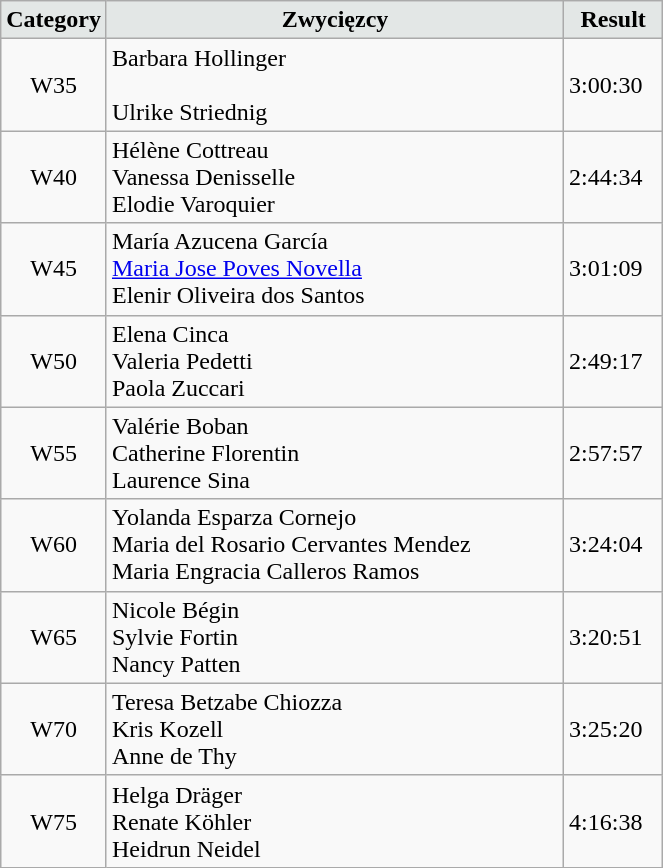<table class="wikitable" width=35%>
<tr>
<td width=15% align="center" bgcolor=#E3E7E6><strong>Category</strong></td>
<td align="center" bgcolor=#E3E7E6> <strong>Zwycięzcy</strong></td>
<td width=15% align="center" bgcolor=#E3E7E6><strong>Result</strong></td>
</tr>
<tr>
<td align="center">W35</td>
<td> Barbara Hollinger<br> <br> Ulrike Striednig</td>
<td>3:00:30</td>
</tr>
<tr>
<td align="center">W40</td>
<td> Hélène Cottreau<br> Vanessa Denisselle<br> Elodie Varoquier</td>
<td>2:44:34</td>
</tr>
<tr>
<td align="center">W45</td>
<td> María Azucena García<br> <a href='#'>Maria Jose Poves Novella</a><br> Elenir Oliveira dos Santos</td>
<td>3:01:09</td>
</tr>
<tr>
<td align="center">W50</td>
<td> Elena Cinca<br> Valeria Pedetti<br> Paola Zuccari</td>
<td>2:49:17</td>
</tr>
<tr>
<td align="center">W55</td>
<td> Valérie Boban<br> Catherine Florentin<br> Laurence Sina</td>
<td>2:57:57</td>
</tr>
<tr>
<td align="center">W60</td>
<td> Yolanda Esparza Cornejo<br> Maria del Rosario Cervantes Mendez<br> Maria Engracia Calleros Ramos</td>
<td>3:24:04</td>
</tr>
<tr>
<td align="center">W65</td>
<td> Nicole Bégin<br> Sylvie Fortin<br> Nancy Patten</td>
<td>3:20:51</td>
</tr>
<tr>
<td align="center">W70</td>
<td> Teresa Betzabe Chiozza<br> Kris Kozell<br> Anne de Thy</td>
<td>3:25:20</td>
</tr>
<tr>
<td align="center">W75</td>
<td> Helga Dräger<br> Renate Köhler<br> Heidrun Neidel</td>
<td>4:16:38</td>
</tr>
</table>
